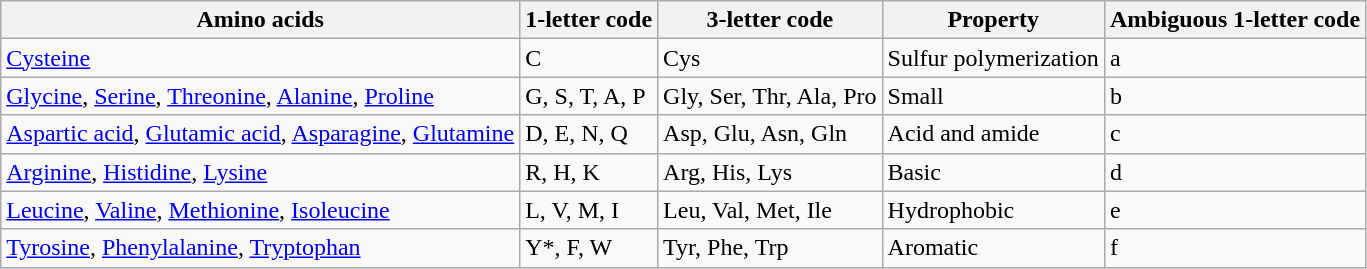<table class="wikitable">
<tr>
<th>Amino acids</th>
<th>1-letter code</th>
<th>3-letter code</th>
<th>Property</th>
<th>Ambiguous 1-letter code</th>
</tr>
<tr>
<td><a href='#'>Cysteine</a></td>
<td>C</td>
<td>Cys</td>
<td>Sulfur polymerization</td>
<td>a</td>
</tr>
<tr>
<td><a href='#'>Glycine</a>, <a href='#'>Serine</a>, <a href='#'>Threonine</a>, <a href='#'>Alanine</a>, <a href='#'>Proline</a></td>
<td>G, S, T, A, P</td>
<td>Gly, Ser, Thr, Ala, Pro</td>
<td>Small</td>
<td>b</td>
</tr>
<tr>
<td><a href='#'>Aspartic acid</a>, <a href='#'>Glutamic acid</a>, <a href='#'>Asparagine</a>, <a href='#'>Glutamine</a></td>
<td>D, E, N, Q</td>
<td>Asp, Glu, Asn, Gln</td>
<td>Acid and amide</td>
<td>c</td>
</tr>
<tr>
<td><a href='#'>Arginine</a>, <a href='#'>Histidine</a>, <a href='#'>Lysine</a></td>
<td>R, H, K</td>
<td>Arg, His, Lys</td>
<td>Basic</td>
<td>d</td>
</tr>
<tr>
<td><a href='#'>Leucine</a>, <a href='#'>Valine</a>, <a href='#'>Methionine</a>, <a href='#'>Isoleucine</a></td>
<td>L, V, M, I</td>
<td>Leu, Val, Met, Ile</td>
<td>Hydrophobic</td>
<td>e</td>
</tr>
<tr>
<td><a href='#'>Tyrosine</a>, <a href='#'>Phenylalanine</a>, <a href='#'>Tryptophan</a></td>
<td>Y*, F, W</td>
<td>Tyr, Phe, Trp</td>
<td>Aromatic</td>
<td>f</td>
</tr>
</table>
